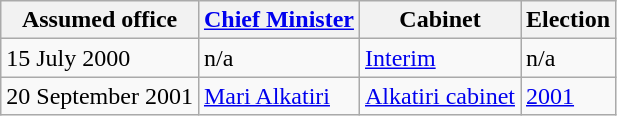<table class="wikitable">
<tr>
<th>Assumed office</th>
<th><a href='#'>Chief Minister</a></th>
<th>Cabinet</th>
<th>Election</th>
</tr>
<tr>
<td>15 July 2000</td>
<td>n/a</td>
<td><a href='#'>Interim</a></td>
<td>n/a</td>
</tr>
<tr>
<td>20 September 2001</td>
<td><a href='#'>Mari Alkatiri</a></td>
<td><a href='#'>Alkatiri cabinet</a></td>
<td><a href='#'>2001</a></td>
</tr>
</table>
